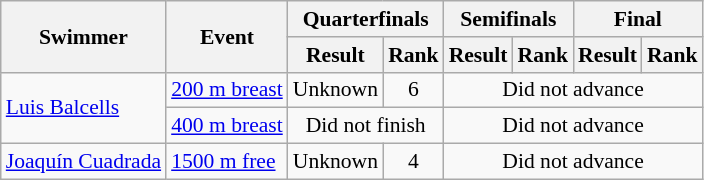<table class=wikitable style="font-size:90%">
<tr>
<th rowspan=2>Swimmer</th>
<th rowspan=2>Event</th>
<th colspan=2>Quarterfinals</th>
<th colspan=2>Semifinals</th>
<th colspan=2>Final</th>
</tr>
<tr>
<th>Result</th>
<th>Rank</th>
<th>Result</th>
<th>Rank</th>
<th>Result</th>
<th>Rank</th>
</tr>
<tr>
<td rowspan=2><a href='#'>Luis Balcells</a></td>
<td><a href='#'>200 m breast</a></td>
<td align=center>Unknown</td>
<td align=center>6</td>
<td align=center colspan=4>Did not advance</td>
</tr>
<tr>
<td><a href='#'>400 m breast</a></td>
<td align=center colspan=2>Did not finish</td>
<td align=center colspan=4>Did not advance</td>
</tr>
<tr>
<td><a href='#'>Joaquín Cuadrada</a></td>
<td><a href='#'>1500 m free</a></td>
<td align=center>Unknown</td>
<td align=center>4</td>
<td align=center colspan=4>Did not advance</td>
</tr>
</table>
